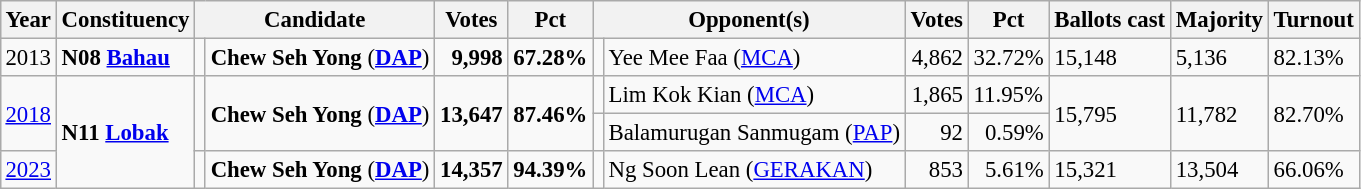<table class="wikitable" style="margin:0.5em ; font-size:95%">
<tr>
<th>Year</th>
<th>Constituency</th>
<th colspan=2>Candidate</th>
<th>Votes</th>
<th>Pct</th>
<th colspan=2>Opponent(s)</th>
<th>Votes</th>
<th>Pct</th>
<th>Ballots cast</th>
<th>Majority</th>
<th>Turnout</th>
</tr>
<tr>
<td>2013</td>
<td><strong>N08 <a href='#'>Bahau</a></strong></td>
<td></td>
<td><strong>Chew Seh Yong</strong> (<a href='#'><strong>DAP</strong></a>)</td>
<td align=right><strong>9,998</strong></td>
<td><strong>67.28%</strong></td>
<td></td>
<td>Yee Mee Faa (<a href='#'>MCA</a>)</td>
<td align=right>4,862</td>
<td>32.72%</td>
<td>15,148</td>
<td>5,136</td>
<td>82.13%</td>
</tr>
<tr>
<td rowspan=2><a href='#'>2018</a></td>
<td rowspan=3><strong>N11 <a href='#'>Lobak</a></strong></td>
<td rowspan=2 ></td>
<td rowspan=2><strong>Chew Seh Yong</strong> (<a href='#'><strong>DAP</strong></a>)</td>
<td rowspan=2 align=right><strong>13,647</strong></td>
<td rowspan=2><strong>87.46%</strong></td>
<td></td>
<td>Lim Kok Kian (<a href='#'>MCA</a>)</td>
<td align=right>1,865</td>
<td>11.95%</td>
<td rowspan=2>15,795</td>
<td rowspan=2>11,782</td>
<td rowspan=2>82.70%</td>
</tr>
<tr>
<td bgcolor=></td>
<td>Balamurugan Sanmugam (<a href='#'>PAP</a>)</td>
<td align=right>92</td>
<td align=right>0.59%</td>
</tr>
<tr>
<td><a href='#'>2023</a></td>
<td></td>
<td><strong>Chew Seh Yong</strong> (<a href='#'><strong>DAP</strong></a>)</td>
<td align=right><strong>14,357</strong></td>
<td><strong>94.39%</strong></td>
<td bgcolor=></td>
<td>Ng Soon Lean (<a href='#'>GERAKAN</a>)</td>
<td align=right>853</td>
<td align=right>5.61%</td>
<td>15,321</td>
<td>13,504</td>
<td>66.06%</td>
</tr>
</table>
